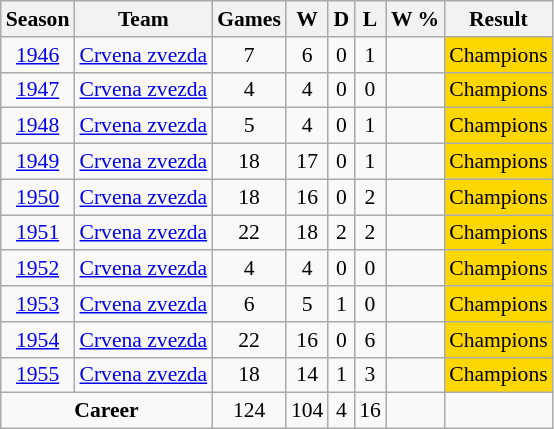<table class="wikitable sortable" style="font-size:90%; text-align:center;">
<tr>
<th scope="col">Season</th>
<th scope="col">Team</th>
<th scope="col">Games</th>
<th scope="col">W</th>
<th scope="col">D</th>
<th scope="col">L</th>
<th scope="col">W %</th>
<th scope="col">Result</th>
</tr>
<tr>
<td><a href='#'>1946</a></td>
<td><a href='#'>Crvena zvezda</a></td>
<td>7</td>
<td>6</td>
<td>0</td>
<td>1</td>
<td></td>
<td style="background:gold;">Champions</td>
</tr>
<tr>
<td><a href='#'>1947</a></td>
<td><a href='#'>Crvena zvezda</a></td>
<td>4</td>
<td>4</td>
<td>0</td>
<td>0</td>
<td></td>
<td style="background:gold;">Champions</td>
</tr>
<tr>
<td><a href='#'>1948</a></td>
<td><a href='#'>Crvena zvezda</a></td>
<td>5</td>
<td>4</td>
<td>0</td>
<td>1</td>
<td></td>
<td style="background:gold;">Champions</td>
</tr>
<tr>
<td><a href='#'>1949</a></td>
<td><a href='#'>Crvena zvezda</a></td>
<td>18</td>
<td>17</td>
<td>0</td>
<td>1</td>
<td></td>
<td style="background:gold;">Champions</td>
</tr>
<tr>
<td><a href='#'>1950</a></td>
<td><a href='#'>Crvena zvezda</a></td>
<td>18</td>
<td>16</td>
<td>0</td>
<td>2</td>
<td></td>
<td style="background:gold;">Champions</td>
</tr>
<tr>
<td><a href='#'>1951</a></td>
<td><a href='#'>Crvena zvezda</a></td>
<td>22</td>
<td>18</td>
<td>2</td>
<td>2</td>
<td></td>
<td style="background:gold;">Champions</td>
</tr>
<tr>
<td><a href='#'>1952</a></td>
<td><a href='#'>Crvena zvezda</a></td>
<td>4</td>
<td>4</td>
<td>0</td>
<td>0</td>
<td></td>
<td style="background:gold;">Champions</td>
</tr>
<tr>
<td><a href='#'>1953</a></td>
<td><a href='#'>Crvena zvezda</a></td>
<td>6</td>
<td>5</td>
<td>1</td>
<td>0</td>
<td></td>
<td style="background:gold;">Champions</td>
</tr>
<tr>
<td><a href='#'>1954</a></td>
<td><a href='#'>Crvena zvezda</a></td>
<td>22</td>
<td>16</td>
<td>0</td>
<td>6</td>
<td></td>
<td style="background:gold;">Champions</td>
</tr>
<tr>
<td><a href='#'>1955</a></td>
<td><a href='#'>Crvena zvezda</a></td>
<td>18</td>
<td>14</td>
<td>1</td>
<td>3</td>
<td></td>
<td style="background:gold;">Champions</td>
</tr>
<tr class="sortbottom">
<td align="center" colspan=2><strong>Career</strong></td>
<td>124</td>
<td>104</td>
<td>4</td>
<td>16</td>
<td></td>
<td></td>
</tr>
</table>
